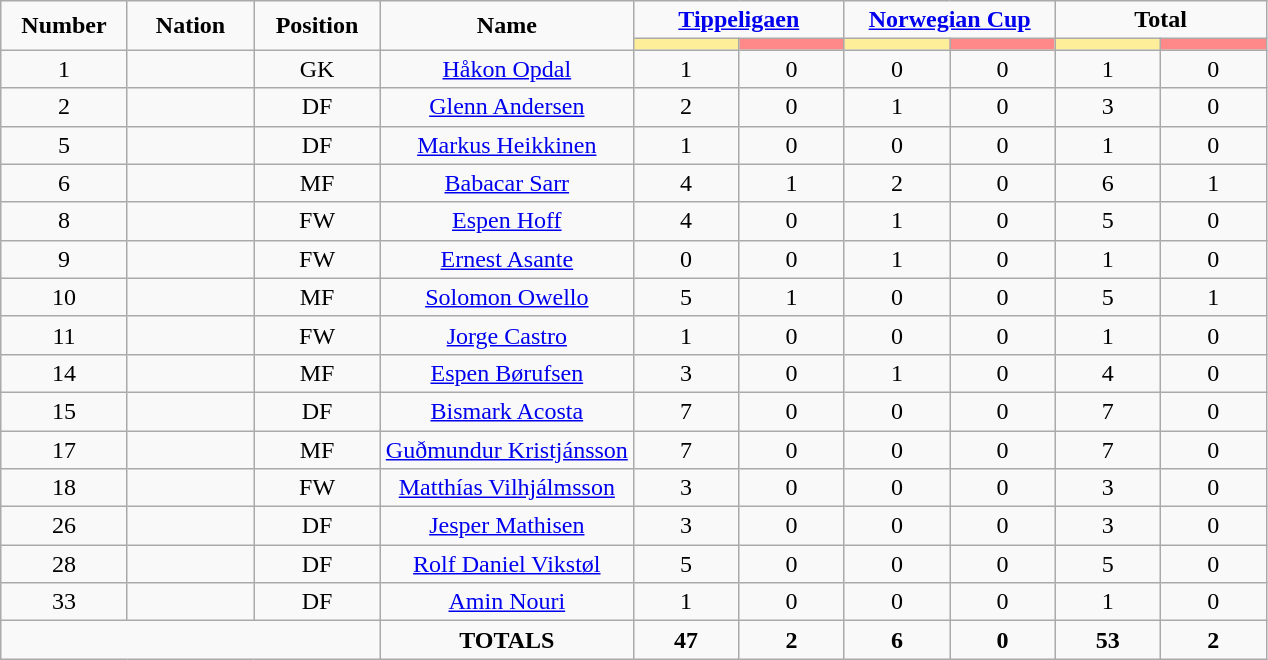<table class="wikitable" style="font-size: 100%; text-align: center;">
<tr>
<td rowspan=2 width="10%" align=center><strong>Number</strong></td>
<td rowspan=2 width="10%" align=center><strong>Nation</strong></td>
<td rowspan=2 width="10%" align=center><strong>Position</strong></td>
<td rowspan=2 width="20%" align=center><strong>Name</strong></td>
<td colspan=2 align=center><strong><a href='#'>Tippeligaen</a></strong></td>
<td colspan=2 align=center><strong><a href='#'>Norwegian Cup</a></strong></td>
<td colspan=2 align=center><strong>Total</strong></td>
</tr>
<tr>
<th width=60 style="background: #FFEE99"></th>
<th width=60 style="background: #FF8888"></th>
<th width=60 style="background: #FFEE99"></th>
<th width=60 style="background: #FF8888"></th>
<th width=60 style="background: #FFEE99"></th>
<th width=60 style="background: #FF8888"></th>
</tr>
<tr>
<td>1</td>
<td></td>
<td>GK</td>
<td><a href='#'>Håkon Opdal</a></td>
<td>1</td>
<td>0</td>
<td>0</td>
<td>0</td>
<td>1</td>
<td>0</td>
</tr>
<tr>
<td>2</td>
<td></td>
<td>DF</td>
<td><a href='#'>Glenn Andersen</a></td>
<td>2</td>
<td>0</td>
<td>1</td>
<td>0</td>
<td>3</td>
<td>0</td>
</tr>
<tr>
<td>5</td>
<td></td>
<td>DF</td>
<td><a href='#'>Markus Heikkinen</a></td>
<td>1</td>
<td>0</td>
<td>0</td>
<td>0</td>
<td>1</td>
<td>0</td>
</tr>
<tr>
<td>6</td>
<td></td>
<td>MF</td>
<td><a href='#'>Babacar Sarr</a></td>
<td>4</td>
<td>1</td>
<td>2</td>
<td>0</td>
<td>6</td>
<td>1</td>
</tr>
<tr>
<td>8</td>
<td></td>
<td>FW</td>
<td><a href='#'>Espen Hoff</a></td>
<td>4</td>
<td>0</td>
<td>1</td>
<td>0</td>
<td>5</td>
<td>0</td>
</tr>
<tr>
<td>9</td>
<td></td>
<td>FW</td>
<td><a href='#'>Ernest Asante</a></td>
<td>0</td>
<td>0</td>
<td>1</td>
<td>0</td>
<td>1</td>
<td>0</td>
</tr>
<tr>
<td>10</td>
<td></td>
<td>MF</td>
<td><a href='#'>Solomon Owello</a></td>
<td>5</td>
<td>1</td>
<td>0</td>
<td>0</td>
<td>5</td>
<td>1</td>
</tr>
<tr>
<td>11</td>
<td></td>
<td>FW</td>
<td><a href='#'>Jorge Castro</a></td>
<td>1</td>
<td>0</td>
<td>0</td>
<td>0</td>
<td>1</td>
<td>0</td>
</tr>
<tr>
<td>14</td>
<td></td>
<td>MF</td>
<td><a href='#'>Espen Børufsen</a></td>
<td>3</td>
<td>0</td>
<td>1</td>
<td>0</td>
<td>4</td>
<td>0</td>
</tr>
<tr>
<td>15</td>
<td></td>
<td>DF</td>
<td><a href='#'>Bismark Acosta</a></td>
<td>7</td>
<td>0</td>
<td>0</td>
<td>0</td>
<td>7</td>
<td>0</td>
</tr>
<tr>
<td>17</td>
<td></td>
<td>MF</td>
<td><a href='#'>Guðmundur Kristjánsson</a></td>
<td>7</td>
<td>0</td>
<td>0</td>
<td>0</td>
<td>7</td>
<td>0</td>
</tr>
<tr>
<td>18</td>
<td></td>
<td>FW</td>
<td><a href='#'>Matthías Vilhjálmsson</a></td>
<td>3</td>
<td>0</td>
<td>0</td>
<td>0</td>
<td>3</td>
<td>0</td>
</tr>
<tr>
<td>26</td>
<td></td>
<td>DF</td>
<td><a href='#'>Jesper Mathisen</a></td>
<td>3</td>
<td>0</td>
<td>0</td>
<td>0</td>
<td>3</td>
<td>0</td>
</tr>
<tr>
<td>28</td>
<td></td>
<td>DF</td>
<td><a href='#'>Rolf Daniel Vikstøl</a></td>
<td>5</td>
<td>0</td>
<td>0</td>
<td>0</td>
<td>5</td>
<td>0</td>
</tr>
<tr>
<td>33</td>
<td></td>
<td>DF</td>
<td><a href='#'>Amin Nouri</a></td>
<td>1</td>
<td>0</td>
<td>0</td>
<td>0</td>
<td>1</td>
<td>0</td>
</tr>
<tr>
<td colspan=3></td>
<td><strong>TOTALS</strong></td>
<td><strong>47</strong></td>
<td><strong>2</strong></td>
<td><strong>6</strong></td>
<td><strong>0</strong></td>
<td><strong>53</strong></td>
<td><strong>2</strong></td>
</tr>
</table>
